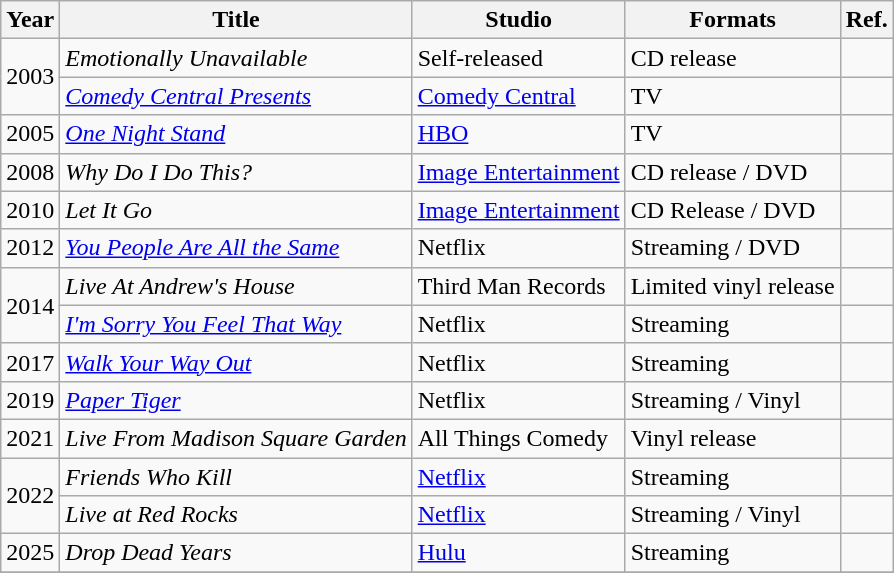<table class="wikitable sortable">
<tr>
<th>Year</th>
<th>Title</th>
<th>Studio</th>
<th>Formats</th>
<th class=unsortable>Ref.</th>
</tr>
<tr>
<td rowspan="2">2003</td>
<td><em>Emotionally Unavailable</em></td>
<td>Self-released</td>
<td>CD release</td>
<td></td>
</tr>
<tr>
<td><em><a href='#'>Comedy Central Presents</a></em></td>
<td><a href='#'>Comedy Central</a></td>
<td>TV</td>
<td></td>
</tr>
<tr>
<td>2005</td>
<td><em><a href='#'>One Night Stand</a></em></td>
<td><a href='#'>HBO</a></td>
<td>TV</td>
<td></td>
</tr>
<tr>
<td>2008</td>
<td><em>Why Do I Do This?</em></td>
<td><a href='#'>Image Entertainment</a></td>
<td>CD release / DVD</td>
<td></td>
</tr>
<tr>
<td>2010</td>
<td><em>Let It Go</em></td>
<td><a href='#'>Image Entertainment</a></td>
<td>CD Release / DVD</td>
<td></td>
</tr>
<tr>
<td>2012</td>
<td><em><a href='#'>You People Are All the Same</a></em></td>
<td>Netflix</td>
<td>Streaming / DVD</td>
<td></td>
</tr>
<tr>
<td rowspan="2">2014</td>
<td><em>Live At Andrew's House</em></td>
<td>Third Man Records</td>
<td>Limited vinyl release</td>
<td></td>
</tr>
<tr>
<td><em><a href='#'>I'm Sorry You Feel That Way</a></em></td>
<td>Netflix</td>
<td>Streaming</td>
<td></td>
</tr>
<tr>
<td>2017</td>
<td><em><a href='#'>Walk Your Way Out</a></em></td>
<td>Netflix</td>
<td>Streaming</td>
<td></td>
</tr>
<tr>
<td>2019</td>
<td><em><a href='#'>Paper Tiger</a></em></td>
<td>Netflix</td>
<td>Streaming / Vinyl</td>
<td></td>
</tr>
<tr>
<td>2021</td>
<td><em>Live From Madison Square Garden</em></td>
<td>All Things Comedy</td>
<td>Vinyl release</td>
<td></td>
</tr>
<tr>
<td rowspan="2">2022</td>
<td><em>Friends Who Kill</em></td>
<td><a href='#'>Netflix</a></td>
<td>Streaming</td>
<td></td>
</tr>
<tr>
<td><em>Live at Red Rocks</em></td>
<td><a href='#'>Netflix</a></td>
<td>Streaming / Vinyl</td>
<td></td>
</tr>
<tr>
<td>2025</td>
<td><em>Drop Dead Years</em></td>
<td><a href='#'>Hulu</a></td>
<td>Streaming</td>
<td></td>
</tr>
<tr>
</tr>
</table>
